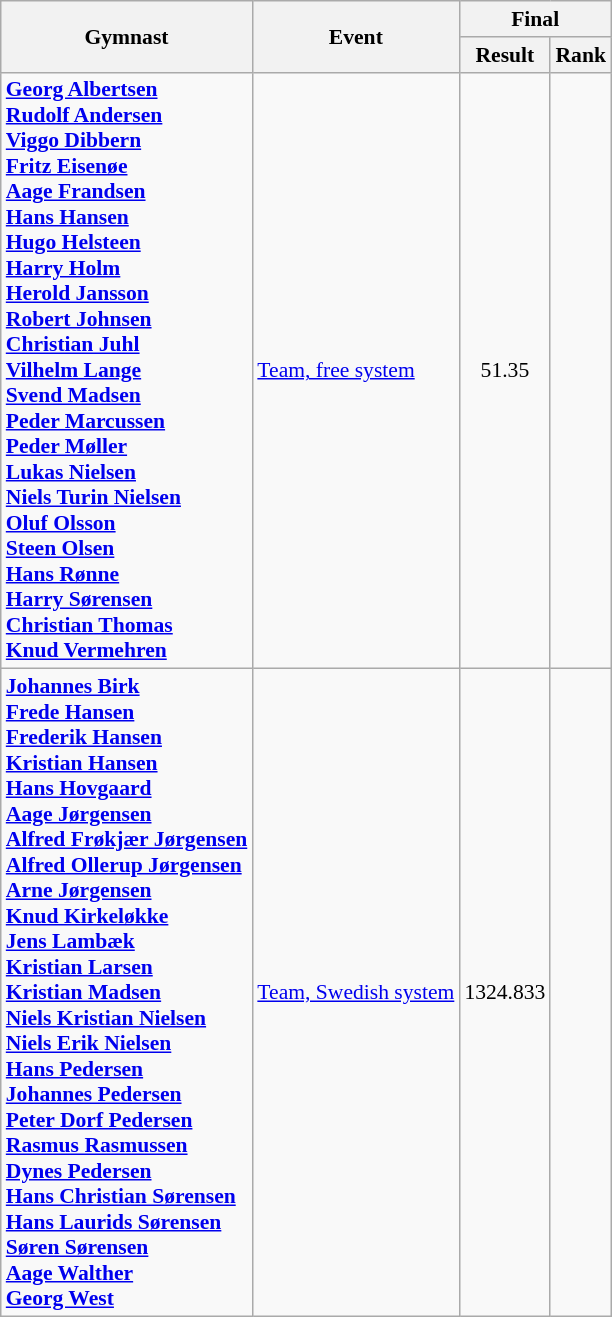<table class=wikitable style="font-size:90%">
<tr>
<th rowspan=2>Gymnast</th>
<th rowspan=2>Event</th>
<th colspan=2>Final</th>
</tr>
<tr>
<th>Result</th>
<th>Rank</th>
</tr>
<tr>
<td><strong><a href='#'>Georg Albertsen</a> <br> <a href='#'>Rudolf Andersen</a> <br> <a href='#'>Viggo Dibbern</a> <br> <a href='#'>Fritz Eisenøe</a> <br> <a href='#'>Aage Frandsen</a> <br> <a href='#'>Hans Hansen</a> <br> <a href='#'>Hugo Helsteen</a> <br> <a href='#'>Harry Holm</a> <br> <a href='#'>Herold Jansson</a> <br> <a href='#'>Robert Johnsen</a> <br> <a href='#'>Christian Juhl</a> <br> <a href='#'>Vilhelm Lange</a> <br> <a href='#'>Svend Madsen</a> <br> <a href='#'>Peder Marcussen</a> <br> <a href='#'>Peder Møller</a> <br> <a href='#'>Lukas Nielsen</a> <br> <a href='#'>Niels Turin Nielsen</a> <br> <a href='#'>Oluf Olsson</a> <br> <a href='#'>Steen Olsen</a> <br> <a href='#'>Hans Rønne</a> <br> <a href='#'>Harry Sørensen</a> <br> <a href='#'>Christian Thomas</a> <br> <a href='#'>Knud Vermehren</a></strong></td>
<td><a href='#'>Team, free system</a></td>
<td align=center>51.35</td>
<td align=center></td>
</tr>
<tr>
<td><strong><a href='#'>Johannes Birk</a> <br> <a href='#'>Frede Hansen</a> <br> <a href='#'>Frederik Hansen</a> <br> <a href='#'>Kristian Hansen</a> <br> <a href='#'>Hans Hovgaard</a> <br> <a href='#'>Aage Jørgensen</a> <br> <a href='#'>Alfred Frøkjær Jørgensen</a> <br> <a href='#'>Alfred Ollerup Jørgensen</a> <br> <a href='#'>Arne Jørgensen</a> <br> <a href='#'>Knud Kirkeløkke</a> <br> <a href='#'>Jens Lambæk</a> <br> <a href='#'>Kristian Larsen</a> <br> <a href='#'>Kristian Madsen</a> <br> <a href='#'>Niels Kristian Nielsen</a> <br> <a href='#'>Niels Erik Nielsen</a> <br> <a href='#'>Hans Pedersen</a> <br> <a href='#'>Johannes Pedersen</a> <br> <a href='#'>Peter Dorf Pedersen</a> <br> <a href='#'>Rasmus Rasmussen</a> <br> <a href='#'>Dynes Pedersen</a> <br> <a href='#'>Hans Christian Sørensen</a> <br> <a href='#'>Hans Laurids Sørensen</a> <br> <a href='#'>Søren Sørensen</a> <br> <a href='#'>Aage Walther</a> <br> <a href='#'>Georg West</a></strong></td>
<td><a href='#'>Team, Swedish system</a></td>
<td align=center>1324.833</td>
<td align=center></td>
</tr>
</table>
